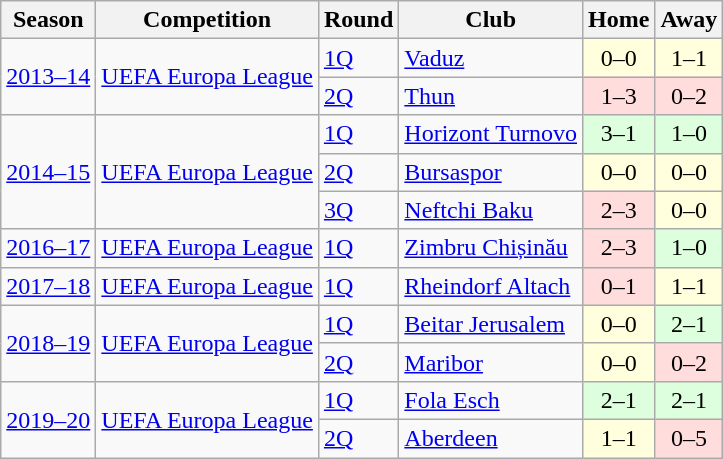<table class="wikitable">
<tr>
<th>Season</th>
<th>Competition</th>
<th>Round</th>
<th>Club</th>
<th>Home</th>
<th>Away</th>
</tr>
<tr>
<td rowspan="2"><a href='#'>2013–14</a></td>
<td rowspan="2"><a href='#'>UEFA Europa League</a></td>
<td><a href='#'>1Q</a></td>
<td> <a href='#'>Vaduz</a></td>
<td bgcolor="#ffffdd" style="text-align:center;">0–0</td>
<td bgcolor="#ffffdd" style="text-align:center;">1–1</td>
</tr>
<tr>
<td><a href='#'>2Q</a></td>
<td> <a href='#'>Thun</a></td>
<td bgcolor="#ffdddd" style="text-align:center;">1–3</td>
<td bgcolor="#ffdddd" style="text-align:center;">0–2</td>
</tr>
<tr>
<td rowspan="3"><a href='#'>2014–15</a></td>
<td rowspan="3"><a href='#'>UEFA Europa League</a></td>
<td><a href='#'>1Q</a></td>
<td> <a href='#'>Horizont Turnovo</a></td>
<td bgcolor="#ddffdd" style="text-align:center;">3–1</td>
<td bgcolor="#ddffdd" style="text-align:center;">1–0</td>
</tr>
<tr>
<td><a href='#'>2Q</a></td>
<td> <a href='#'>Bursaspor</a></td>
<td bgcolor="#ffffdd" style="text-align:center;">0–0</td>
<td bgcolor="#ffffdd" style="text-align:center;">0–0 </td>
</tr>
<tr>
<td><a href='#'>3Q</a></td>
<td> <a href='#'>Neftchi Baku</a></td>
<td bgcolor="#ffdddd" style="text-align:center;">2–3</td>
<td bgcolor="#ffffdd" style="text-align:center;">0–0</td>
</tr>
<tr>
<td><a href='#'>2016–17</a></td>
<td><a href='#'>UEFA Europa League</a></td>
<td><a href='#'>1Q</a></td>
<td> <a href='#'>Zimbru Chișinău</a></td>
<td bgcolor="#ffdddd" style="text-align:center;">2–3</td>
<td bgcolor="#ddffdd" style="text-align:center;">1–0</td>
</tr>
<tr>
<td><a href='#'>2017–18</a></td>
<td><a href='#'>UEFA Europa League</a></td>
<td><a href='#'>1Q</a></td>
<td> <a href='#'>Rheindorf Altach</a></td>
<td bgcolor="#ffdddd" style="text-align:center;">0–1</td>
<td bgcolor="#ffffdd" style="text-align:center;">1–1</td>
</tr>
<tr>
<td rowspan="2"><a href='#'>2018–19</a></td>
<td rowspan="2"><a href='#'>UEFA Europa League</a></td>
<td><a href='#'>1Q</a></td>
<td> <a href='#'>Beitar Jerusalem</a></td>
<td bgcolor="#ffffdd" style="text-align:center;">0–0</td>
<td bgcolor="#ddffdd" style="text-align:center;">2–1</td>
</tr>
<tr>
<td><a href='#'>2Q</a></td>
<td> <a href='#'>Maribor</a></td>
<td bgcolor="#ffffdd" style="text-align:center;">0–0</td>
<td bgcolor="#ffdddd" style="text-align:center;">0–2</td>
</tr>
<tr>
<td rowspan="2"><a href='#'>2019–20</a></td>
<td rowspan="2"><a href='#'>UEFA Europa League</a></td>
<td><a href='#'>1Q</a></td>
<td> <a href='#'>Fola Esch</a></td>
<td bgcolor="#ddffdd" style="text-align:center;">2–1</td>
<td bgcolor="#ddffdd" style="text-align:center;">2–1</td>
</tr>
<tr>
<td><a href='#'>2Q</a></td>
<td> <a href='#'>Aberdeen</a></td>
<td bgcolor="#ffffdd" style="text-align:center;">1–1</td>
<td bgcolor="#ffdddd" style="text-align:center;">0–5</td>
</tr>
</table>
